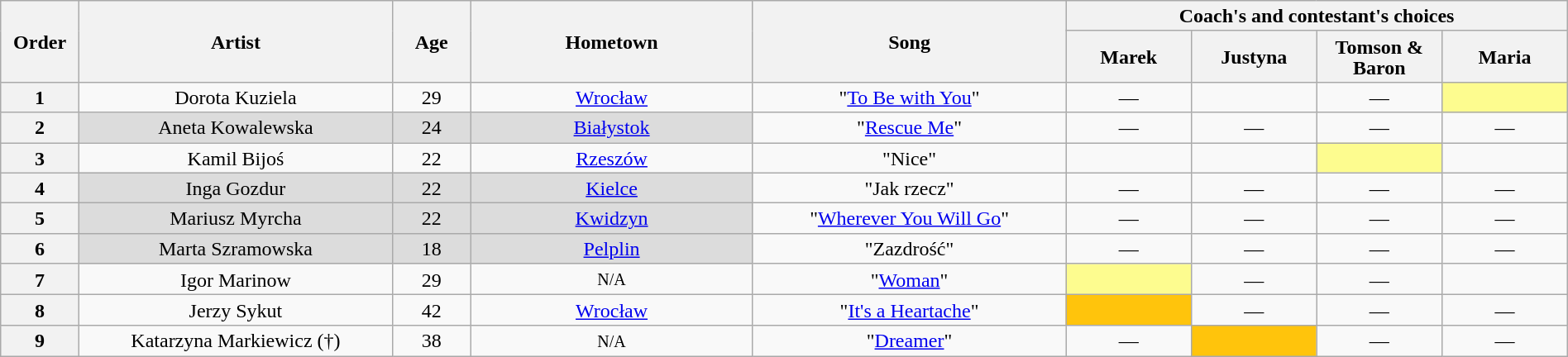<table class="wikitable" style="text-align:center; line-height:17px; width:100%;">
<tr>
<th width="5%" rowspan="2" scope="col">Order</th>
<th scope="col" rowspan="2" width="20%">Artist</th>
<th width="5%" rowspan="2" scope="col">Age</th>
<th scope="col" rowspan="2" width="18%">Hometown</th>
<th scope="col" rowspan="2" width="20%">Song</th>
<th scope="col" colspan="4" width="32%">Coach's and contestant's choices</th>
</tr>
<tr>
<th width="8%">Marek</th>
<th width="8%">Justyna</th>
<th width="8%">Tomson & Baron</th>
<th width="8%">Maria</th>
</tr>
<tr>
<th>1</th>
<td>Dorota Kuziela</td>
<td>29</td>
<td><a href='#'>Wrocław</a></td>
<td>"<a href='#'>To Be with You</a>"</td>
<td>—</td>
<td><strong></strong></td>
<td>—</td>
<td style="background:#fdfc8f;"><strong></strong></td>
</tr>
<tr>
<th>2</th>
<td style="background:#DCDCDC;">Aneta Kowalewska</td>
<td style="background:#DCDCDC;">24</td>
<td style="background:#DCDCDC;"><a href='#'>Białystok</a></td>
<td>"<a href='#'>Rescue Me</a>"</td>
<td>—</td>
<td>—</td>
<td>—</td>
<td>—</td>
</tr>
<tr>
<th>3</th>
<td>Kamil Bijoś</td>
<td>22</td>
<td><a href='#'>Rzeszów</a></td>
<td>"Nice"</td>
<td><strong></strong></td>
<td><strong></strong></td>
<td style="background:#fdfc8f;"><strong></strong></td>
<td><strong></strong></td>
</tr>
<tr>
<th>4</th>
<td style="background:#DCDCDC;">Inga Gozdur</td>
<td style="background:#DCDCDC;">22</td>
<td style="background:#DCDCDC;"><a href='#'>Kielce</a></td>
<td>"Jak rzecz"</td>
<td>—</td>
<td>—</td>
<td>—</td>
<td>—</td>
</tr>
<tr>
<th>5</th>
<td style="background:#DCDCDC;">Mariusz Myrcha</td>
<td style="background:#DCDCDC;">22</td>
<td style="background:#DCDCDC;"><a href='#'>Kwidzyn</a></td>
<td>"<a href='#'>Wherever You Will Go</a>"</td>
<td>—</td>
<td>—</td>
<td>—</td>
<td>—</td>
</tr>
<tr>
<th>6</th>
<td style="background:#DCDCDC;">Marta Szramowska</td>
<td style="background:#DCDCDC;">18</td>
<td style="background:#DCDCDC;"><a href='#'>Pelplin</a></td>
<td>"Zazdrość"</td>
<td>—</td>
<td>—</td>
<td>—</td>
<td>—</td>
</tr>
<tr>
<th>7</th>
<td>Igor Marinow</td>
<td>29</td>
<td><small>N/A</small></td>
<td>"<a href='#'>Woman</a>"</td>
<td style="background:#fdfc8f;"><strong></strong></td>
<td>—</td>
<td>—</td>
<td><strong></strong></td>
</tr>
<tr>
<th>8</th>
<td>Jerzy Sykut</td>
<td>42</td>
<td><a href='#'>Wrocław</a></td>
<td>"<a href='#'>It's a Heartache</a>"</td>
<td style="background-color:#FFC40C;"><strong></strong></td>
<td>—</td>
<td>—</td>
<td>—</td>
</tr>
<tr>
<th>9</th>
<td>Katarzyna Markiewicz (†)</td>
<td>38</td>
<td><small>N/A</small></td>
<td>"<a href='#'>Dreamer</a>"</td>
<td>—</td>
<td style="background-color:#FFC40C;"><strong></strong></td>
<td>—</td>
<td>—</td>
</tr>
</table>
